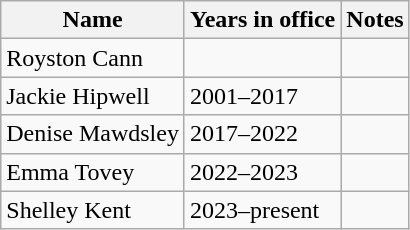<table class="wikitable">
<tr>
<th>Name</th>
<th>Years in office</th>
<th>Notes</th>
</tr>
<tr>
<td>Royston Cann</td>
<td></td>
<td></td>
</tr>
<tr>
<td>Jackie Hipwell</td>
<td>2001–2017</td>
<td></td>
</tr>
<tr>
<td>Denise Mawdsley</td>
<td>2017–2022</td>
<td></td>
</tr>
<tr>
<td>Emma Tovey</td>
<td>2022–2023</td>
<td></td>
</tr>
<tr>
<td>Shelley Kent</td>
<td>2023–present</td>
<td></td>
</tr>
</table>
